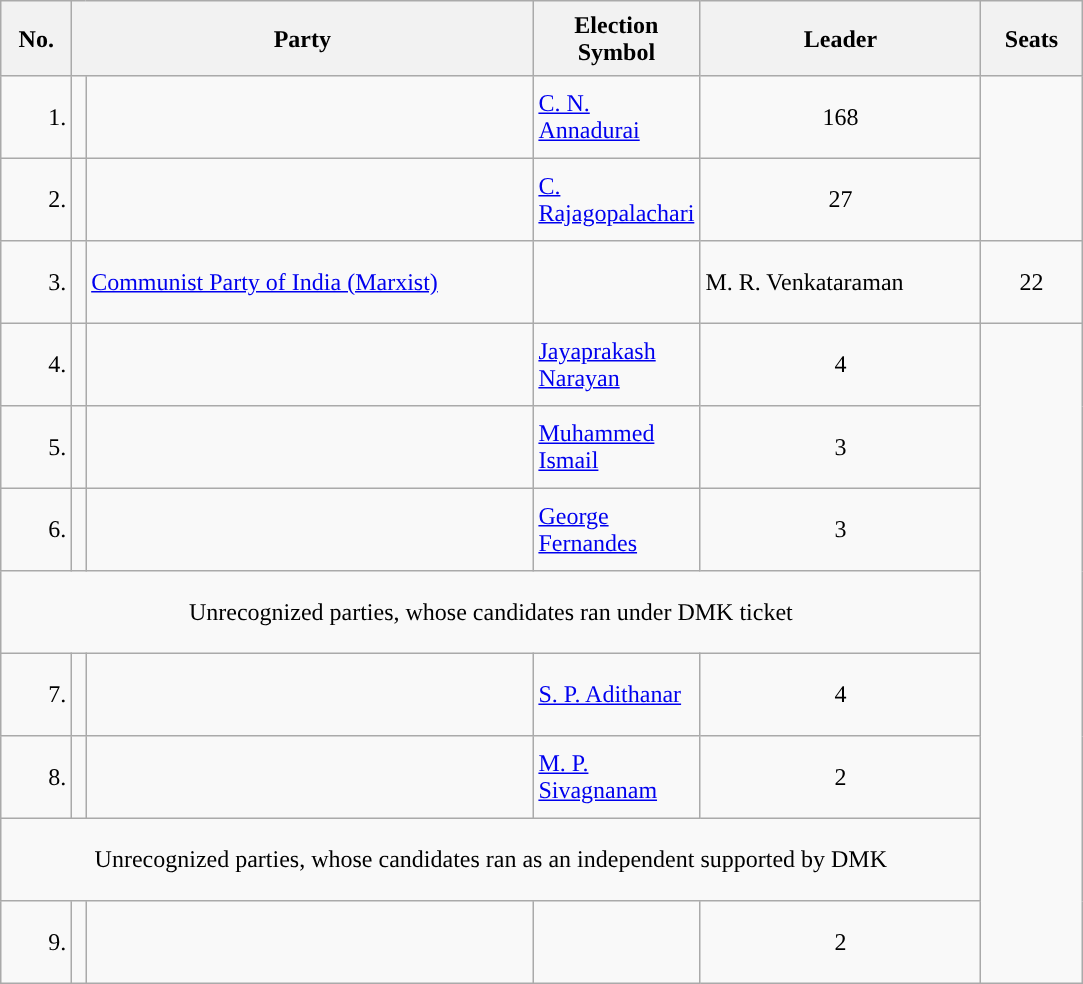<table class="wikitable">
<tr style="height: 50px;">
<th scope="col" style="width:40px;">No.<br></th>
<th scope="col" style="width:300px;"colspan="2">Party</th>
<th scope="col" style="width:80px;">Election Symbol</th>
<th scope="col" style="width:180px;">Leader</th>
<th scope="col" style="width:60px;">Seats</th>
</tr>
<tr style="height: 55px;">
<td style="text-align:right;">1.</td>
<td></td>
<td style="text-align:center;"><br></td>
<td><a href='#'>C. N. Annadurai</a></td>
<td style="text-align:center;">168</td>
</tr>
<tr style="height: 55px;">
<td style="text-align:right;">2.</td>
<td></td>
<td style="text-align:center;"></td>
<td><a href='#'>C. Rajagopalachari</a></td>
<td style="text-align:center;">27</td>
</tr>
<tr style="height: 55px;">
<td style="text-align:right;">3.</td>
<td></td>
<td><a href='#'>Communist Party of India (Marxist)</a></td>
<td style="text-align:center;"></td>
<td>M. R. Venkataraman</td>
<td style="text-align:center;">22</td>
</tr>
<tr style="height: 55px;">
<td style="text-align:right;">4.</td>
<td></td>
<td style="text-align:center;"></td>
<td><a href='#'>Jayaprakash Narayan</a></td>
<td style="text-align:center;">4</td>
</tr>
<tr style="height: 55px;">
<td style="text-align:right;">5.</td>
<td></td>
<td style="text-align:center;"></td>
<td><a href='#'>Muhammed Ismail</a></td>
<td style="text-align:center;">3</td>
</tr>
<tr style="height: 55px;">
<td style="text-align:right;">6.</td>
<td></td>
<td style="text-align:center;"></td>
<td><a href='#'>George Fernandes</a></td>
<td style="text-align:center;">3</td>
</tr>
<tr style="height: 55px;">
<td colspan = "5" align = "center">Unrecognized parties, whose candidates ran under DMK ticket</td>
</tr>
<tr style="height: 55px;">
<td style="text-align:right;">7.</td>
<td></td>
<td style="text-align:center;"></td>
<td><a href='#'>S. P. Adithanar</a></td>
<td style="text-align:center;">4</td>
</tr>
<tr style="height: 55px;">
<td style="text-align:right;">8.</td>
<td></td>
<td style="text-align:center;"></td>
<td><a href='#'>M. P. Sivagnanam</a></td>
<td style="text-align:center;">2</td>
</tr>
<tr style="height: 55px;">
<td colspan = "5" align = "center">Unrecognized parties, whose candidates ran as an independent supported by DMK</td>
</tr>
<tr style="height: 55px;">
<td style="text-align:right;">9.</td>
<td></td>
<td style="text-align:center;"></td>
<td></td>
<td style="text-align:center;">2</td>
</tr>
</table>
